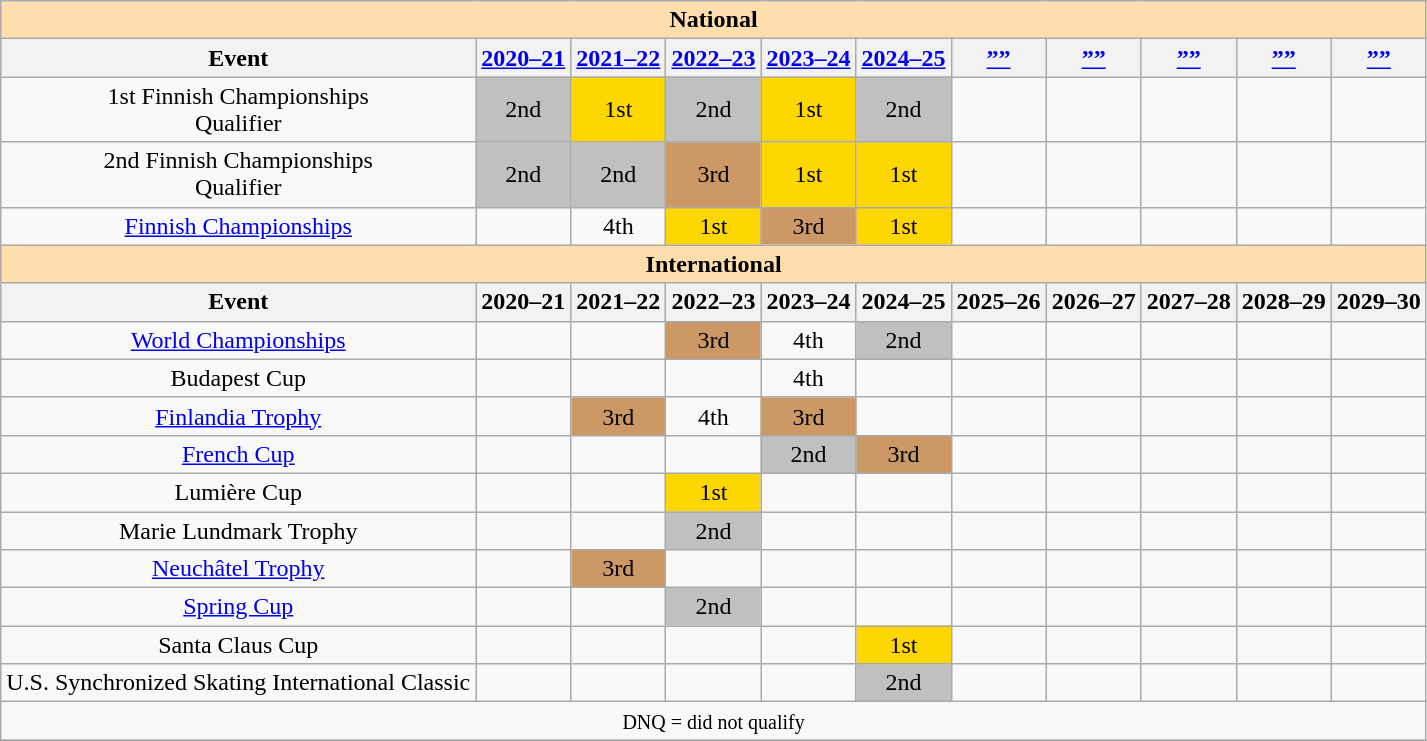<table class="wikitable">
<tr>
<td colspan="11" style="background-color: #ffdead; " align="center"><strong>National</strong></td>
</tr>
<tr>
<th>Event</th>
<th><a href='#'>2020–21</a></th>
<th><a href='#'>2021–22</a></th>
<th><a href='#'>2022–23</a></th>
<th><a href='#'>2023–24</a></th>
<th><a href='#'>2024–25</a></th>
<th><a href='#'>””</a></th>
<th><a href='#'>””</a></th>
<th><a href='#'>””</a></th>
<th><a href='#'>””</a></th>
<th><a href='#'>””</a></th>
</tr>
<tr>
<td align="center">1st Finnish Championships<br>Qualifier</td>
<td align="center" bgcolor="silver" 2020-21>2nd</td>
<td align="center" bgcolor="gold" 2021-22>1st</td>
<td align="center" bgcolor="silver" 2022-23>2nd</td>
<td align="center" bgcolor="gold" 2023-24>1st</td>
<td align="center" bgcolor="silver" 2024-25>2nd</td>
<td align="center" 2025-26></td>
<td align="center" 2026-27></td>
<td align="center" 2027-28></td>
<td align="center" 2028-29></td>
<td align="center" 2029-30></td>
</tr>
<tr>
<td align="center">2nd Finnish Championships<br>Qualifier</td>
<td align="center" bgcolor="silver" 2020-21>2nd</td>
<td align="center" bgcolor="silver" 2021-22>2nd</td>
<td align="center" bgcolor="#cc9966" 2022-23>3rd</td>
<td align="center" bgcolor="gold" 2023-24>1st</td>
<td align="center" bgcolor="gold" 2024-25>1st</td>
<td align="center" 2025-26></td>
<td align="center" 2026-27></td>
<td align="center" 2027-28></td>
<td align="center" 2028-29></td>
<td align="center" 2029-30></td>
</tr>
<tr>
<td align="center"><a href='#'>Finnish Championships</a></td>
<td align="center" 2020-21></td>
<td align="center" 2021-22>4th</td>
<td align="center" bgcolor="gold" 2022-23>1st</td>
<td align="center" bgcolor="#cc9966" 2023-24>3rd</td>
<td align="center" bgcolor="gold" 2024-25>1st</td>
<td align="center" 2025-26></td>
<td align="center" 2026-27></td>
<td align="center" 2027-28></td>
<td align="center" 2028-29></td>
<td align="center" 2029-30></td>
</tr>
<tr>
<td colspan="11" style="background-color: #ffdead; " align="center"><strong>International</strong></td>
</tr>
<tr>
<th>Event</th>
<th>2020–21</th>
<th>2021–22</th>
<th>2022–23</th>
<th>2023–24</th>
<th>2024–25</th>
<th>2025–26</th>
<th>2026–27</th>
<th>2027–28</th>
<th>2028–29</th>
<th>2029–30</th>
</tr>
<tr>
<td align="center"><a href='#'>World Championships</a></td>
<td align="center" 2020-21></td>
<td align="center" 2021-22></td>
<td align="center" bgcolor="#cc9966" 2022-23>3rd</td>
<td align="center" 2023-24>4th</td>
<td align="center" bgcolor="silver" 2024-25>2nd</td>
<td align="center" 2025-26></td>
<td align="center" 2026-27></td>
<td align="center" 2027-28></td>
<td align="center" 2028-29></td>
<td align="center" 2029-30></td>
</tr>
<tr>
<td align="center">Budapest Cup</td>
<td align="center" 2020-21></td>
<td align="center" 2021-22></td>
<td align="center" 2022-23></td>
<td align="center" 2023-24>4th</td>
<td align="center" 2024-25></td>
<td align="center" 2025-26></td>
<td align="center" 2026-27></td>
<td align="center" 2027-28></td>
<td align="center" 2028-29></td>
<td align="center" 2029-30></td>
</tr>
<tr>
<td align="center"><a href='#'>Finlandia Trophy</a></td>
<td align="center" 2020-21></td>
<td align="center" bgcolor="#cc9966" 2021-22>3rd</td>
<td align="center" 2022-23>4th</td>
<td align="center" bgcolor="#cc9966" 2023-24>3rd</td>
<td align="center" 2024-25></td>
<td align="center" 2025-26></td>
<td align="center" 2026-27></td>
<td align="center" 2027-28></td>
<td align="center" 2028-29></td>
<td align="center" 2029-30></td>
</tr>
<tr>
<td align="center"><a href='#'>French Cup</a></td>
<td align="center" 2020-21></td>
<td align="center" 2021-22></td>
<td align="center" 2022-23></td>
<td align="center" bgcolor="silver" 2023-24>2nd</td>
<td align="center" bgcolor="#cc9966" 2024-25>3rd</td>
<td align="center" 2025-26></td>
<td align="center" 2026-27></td>
<td align="center" 2027-28></td>
<td align="center" 2028-29></td>
<td align="center" 2029-30></td>
</tr>
<tr>
<td align="center">Lumière  Cup</td>
<td align="center" 2020-21></td>
<td align="center" 2021-22></td>
<td align="center" bgcolor="gold" 2022-23>1st</td>
<td align="center" 2023-24></td>
<td align="center" 2024-25></td>
<td align="center" 2025-26></td>
<td align="center" 2026-27></td>
<td align="center" 2027-28></td>
<td align="center" 2028-29></td>
<td align="center" 2029-30></td>
</tr>
<tr>
<td align="center">Marie Lundmark Trophy</td>
<td align="center" 2020-21></td>
<td align="center" 2021-22></td>
<td align="center" bgcolor="silver" 2022-23>2nd</td>
<td align="center" 2023-24></td>
<td align="center" 2024-25></td>
<td align="center" 2025-26></td>
<td align="center" 2026-27></td>
<td align="center" 2027-28></td>
<td align="center" 2028-29></td>
<td align="center" 2029-30></td>
</tr>
<tr>
<td align="center"><a href='#'>Neuchâtel Trophy</a></td>
<td align="center" 2020-21></td>
<td align="center" bgcolor="#cc9966" 2021-22>3rd</td>
<td align="center" 2022-23></td>
<td align="center" 2023-24></td>
<td align="center" 2024-25></td>
<td align="center" 2025-26></td>
<td align="center" 2026-27></td>
<td align="center" 2027-28></td>
<td align="center" 2028-29></td>
<td align="center" 2029-30></td>
</tr>
<tr>
<td align="center"><a href='#'>Spring Cup</a></td>
<td align="center" 2020-21></td>
<td align="center" 2021-22></td>
<td align="center" bgcolor="silver" 2022-23>2nd</td>
<td align="center" 2023-24></td>
<td align="center" 2024-25></td>
<td align="center" 2025-26></td>
<td align="center" 2026-27></td>
<td align="center" 2027-28></td>
<td align="center" 2028-29></td>
<td align="center" 2029-30></td>
</tr>
<tr>
<td align="center">Santa Claus Cup</td>
<td align="center" 2020-21></td>
<td align="center" 2021-22></td>
<td align="center" 2022-23></td>
<td align="center" 2023-24></td>
<td align="center" bgcolor="gold" 2024-25>1st</td>
<td align="center" 2025-26></td>
<td align="center" 2026-27></td>
<td align="center" 2027-28></td>
<td align="center" 2028-29></td>
<td align="center" 2029-30></td>
</tr>
<tr>
<td align="center">U.S. Synchronized Skating International Classic</td>
<td align="center" 2020-21></td>
<td align="center" 2021-22></td>
<td align="center" 2022-23></td>
<td align="center" 2023-24></td>
<td align="center" bgcolor="silver" 2024-25>2nd</td>
<td align="center" 2025-26></td>
<td align="center" 2026-27></td>
<td align="center" 2027-28></td>
<td align="center" 2028-29></td>
<td align="center" 2029-30></td>
</tr>
<tr>
<td colspan="11" align="center"><small>DNQ = did not qualify</small></td>
</tr>
<tr>
</tr>
</table>
